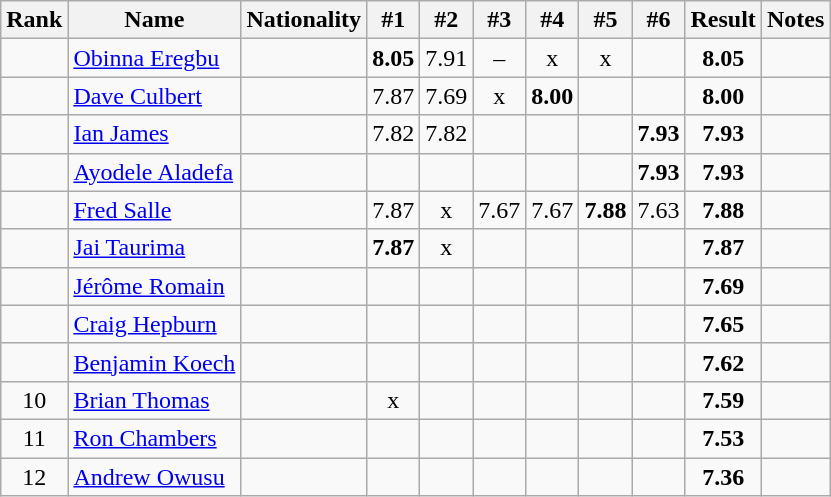<table class="wikitable sortable" style=" text-align:center">
<tr>
<th>Rank</th>
<th>Name</th>
<th>Nationality</th>
<th>#1</th>
<th>#2</th>
<th>#3</th>
<th>#4</th>
<th>#5</th>
<th>#6</th>
<th>Result</th>
<th>Notes</th>
</tr>
<tr>
<td></td>
<td align=left><a href='#'>Obinna Eregbu</a></td>
<td align=left></td>
<td><strong>8.05</strong></td>
<td>7.91</td>
<td>–</td>
<td>x</td>
<td>x</td>
<td></td>
<td><strong>8.05</strong></td>
<td></td>
</tr>
<tr>
<td></td>
<td align=left><a href='#'>Dave Culbert</a></td>
<td align=left></td>
<td>7.87</td>
<td>7.69</td>
<td>x</td>
<td><strong>8.00</strong></td>
<td></td>
<td></td>
<td><strong>8.00</strong></td>
<td></td>
</tr>
<tr>
<td></td>
<td align=left><a href='#'>Ian James</a></td>
<td align=left></td>
<td>7.82</td>
<td>7.82</td>
<td></td>
<td></td>
<td></td>
<td><strong>7.93</strong></td>
<td><strong>7.93</strong></td>
<td></td>
</tr>
<tr>
<td></td>
<td align=left><a href='#'>Ayodele Aladefa</a></td>
<td align=left></td>
<td></td>
<td></td>
<td></td>
<td></td>
<td></td>
<td><strong>7.93</strong></td>
<td><strong>7.93</strong></td>
<td></td>
</tr>
<tr>
<td></td>
<td align=left><a href='#'>Fred Salle</a></td>
<td align=left></td>
<td>7.87</td>
<td>x</td>
<td>7.67</td>
<td>7.67</td>
<td><strong>7.88</strong></td>
<td>7.63</td>
<td><strong>7.88</strong></td>
<td></td>
</tr>
<tr>
<td></td>
<td align=left><a href='#'>Jai Taurima</a></td>
<td align=left></td>
<td><strong>7.87</strong></td>
<td>x</td>
<td></td>
<td></td>
<td></td>
<td></td>
<td><strong>7.87</strong></td>
<td></td>
</tr>
<tr>
<td></td>
<td align=left><a href='#'>Jérôme Romain</a></td>
<td align=left></td>
<td></td>
<td></td>
<td></td>
<td></td>
<td></td>
<td></td>
<td><strong>7.69</strong></td>
<td></td>
</tr>
<tr>
<td></td>
<td align=left><a href='#'>Craig Hepburn</a></td>
<td align=left></td>
<td></td>
<td></td>
<td></td>
<td></td>
<td></td>
<td></td>
<td><strong>7.65</strong></td>
<td></td>
</tr>
<tr>
<td></td>
<td align=left><a href='#'>Benjamin Koech</a></td>
<td align=left></td>
<td></td>
<td></td>
<td></td>
<td></td>
<td></td>
<td></td>
<td><strong>7.62</strong></td>
<td></td>
</tr>
<tr>
<td>10</td>
<td align=left><a href='#'>Brian Thomas</a></td>
<td align=left></td>
<td>x</td>
<td></td>
<td></td>
<td></td>
<td></td>
<td></td>
<td><strong>7.59</strong></td>
<td></td>
</tr>
<tr>
<td>11</td>
<td align=left><a href='#'>Ron Chambers</a></td>
<td align=left></td>
<td></td>
<td></td>
<td></td>
<td></td>
<td></td>
<td></td>
<td><strong>7.53</strong></td>
<td></td>
</tr>
<tr>
<td>12</td>
<td align=left><a href='#'>Andrew Owusu</a></td>
<td align=left></td>
<td></td>
<td></td>
<td></td>
<td></td>
<td></td>
<td></td>
<td><strong>7.36</strong></td>
<td></td>
</tr>
</table>
